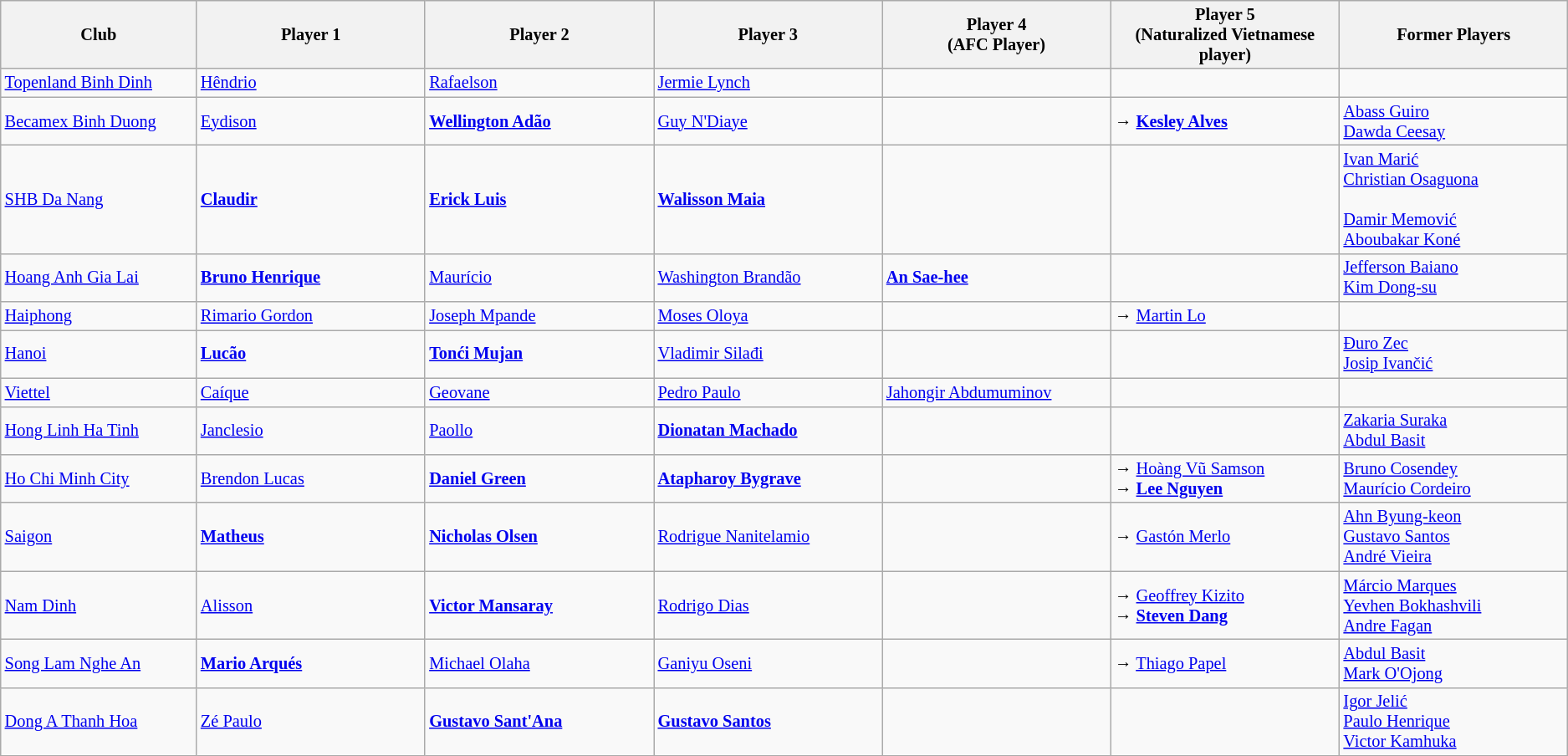<table class="wikitable" style="font-size:85%;">
<tr>
<th style="width:12%">Club</th>
<th style="width:14%">Player 1</th>
<th style="width:14%">Player 2</th>
<th style="width:14%">Player 3</th>
<th style="width:14%">Player 4<br>(AFC Player)</th>
<th style="width:14%">Player 5<br>(Naturalized Vietnamese player)</th>
<th style="width:14%">Former Players</th>
</tr>
<tr>
<td><a href='#'>Topenland Binh Dinh</a></td>
<td> <a href='#'>Hêndrio</a></td>
<td> <a href='#'>Rafaelson</a></td>
<td> <a href='#'>Jermie Lynch</a></td>
<td></td>
<td></td>
<td></td>
</tr>
<tr>
<td><a href='#'>Becamex Binh Duong</a></td>
<td> <a href='#'>Eydison</a></td>
<td> <strong><a href='#'>Wellington Adão</a></strong></td>
<td> <a href='#'>Guy N'Diaye</a></td>
<td></td>
<td>→ <strong><a href='#'>Kesley Alves</a> </strong></td>
<td> <a href='#'>Abass Guiro</a> <br>  <a href='#'>Dawda Ceesay</a></td>
</tr>
<tr>
<td><a href='#'>SHB Da Nang</a></td>
<td> <strong><a href='#'>Claudir</a></strong></td>
<td> <strong><a href='#'>Erick Luis</a></strong></td>
<td> <strong><a href='#'>Walisson Maia</a></strong></td>
<td></td>
<td></td>
<td> <a href='#'>Ivan Marić</a> <br>  <a href='#'>Christian Osaguona</a><br><br> <a href='#'>Damir Memović</a> <br>  <a href='#'>Aboubakar Koné</a></td>
</tr>
<tr>
<td><a href='#'>Hoang Anh Gia Lai</a></td>
<td> <strong><a href='#'>Bruno Henrique</a></strong></td>
<td> <a href='#'>Maurício</a></td>
<td> <a href='#'>Washington Brandão</a></td>
<td> <strong><a href='#'>An Sae-hee</a></strong></td>
<td></td>
<td> <a href='#'>Jefferson Baiano</a><br> <a href='#'>Kim Dong-su</a></td>
</tr>
<tr>
<td><a href='#'>Haiphong</a></td>
<td> <a href='#'>Rimario Gordon</a></td>
<td> <a href='#'>Joseph Mpande</a></td>
<td> <a href='#'>Moses Oloya</a></td>
<td></td>
<td>→ <a href='#'>Martin Lo</a></td>
<td></td>
</tr>
<tr>
<td><a href='#'>Hanoi</a></td>
<td> <strong><a href='#'>Lucão</a></strong></td>
<td> <strong><a href='#'>Tonći Mujan</a></strong></td>
<td> <a href='#'>Vladimir Silađi</a></td>
<td></td>
<td></td>
<td> <a href='#'>Đuro Zec</a><br> <a href='#'>Josip Ivančić</a></td>
</tr>
<tr>
<td><a href='#'>Viettel</a></td>
<td> <a href='#'>Caíque</a></td>
<td> <a href='#'>Geovane</a></td>
<td> <a href='#'>Pedro Paulo</a></td>
<td> <a href='#'>Jahongir Abdumuminov</a></td>
<td></td>
<td></td>
</tr>
<tr>
<td><a href='#'>Hong Linh Ha Tinh</a></td>
<td> <a href='#'>Janclesio</a></td>
<td> <a href='#'>Paollo</a></td>
<td> <strong><a href='#'>Dionatan Machado</a></strong></td>
<td></td>
<td></td>
<td> <a href='#'>Zakaria Suraka</a><br> <a href='#'>Abdul Basit</a></td>
</tr>
<tr>
<td><a href='#'>Ho Chi Minh City</a></td>
<td> <a href='#'>Brendon Lucas</a></td>
<td> <strong><a href='#'>Daniel Green</a></strong></td>
<td> <strong><a href='#'>Atapharoy Bygrave</a></strong></td>
<td></td>
<td>→ <a href='#'>Hoàng Vũ Samson</a><br>→ <strong><a href='#'>Lee Nguyen</a></strong></td>
<td> <a href='#'>Bruno Cosendey</a><br> <a href='#'>Maurício Cordeiro</a></td>
</tr>
<tr>
<td><a href='#'>Saigon</a></td>
<td> <strong><a href='#'>Matheus</a></strong></td>
<td> <strong><a href='#'>Nicholas Olsen</a></strong></td>
<td> <a href='#'>Rodrigue Nanitelamio</a></td>
<td></td>
<td>→ <a href='#'>Gastón Merlo</a></td>
<td> <a href='#'>Ahn Byung-keon</a> <br>  <a href='#'>Gustavo Santos</a> <br>  <a href='#'>André Vieira</a></td>
</tr>
<tr>
<td><a href='#'>Nam Dinh</a></td>
<td> <a href='#'>Alisson</a></td>
<td> <strong><a href='#'>Victor Mansaray</a></strong></td>
<td> <a href='#'>Rodrigo Dias</a></td>
<td></td>
<td>→ <a href='#'>Geoffrey Kizito</a><br>→ <strong><a href='#'>Steven Dang</a></strong></td>
<td> <a href='#'>Márcio Marques</a> <br>  <a href='#'>Yevhen Bokhashvili</a> <br>  <a href='#'>Andre Fagan</a></td>
</tr>
<tr>
<td><a href='#'>Song Lam Nghe An</a></td>
<td> <strong><a href='#'>Mario Arqués</a></strong></td>
<td> <a href='#'>Michael Olaha</a></td>
<td> <a href='#'>Ganiyu Oseni</a></td>
<td></td>
<td>→ <a href='#'>Thiago Papel</a></td>
<td> <a href='#'>Abdul Basit</a> <br>  <a href='#'>Mark O'Ojong</a></td>
</tr>
<tr>
<td><a href='#'>Dong A Thanh Hoa</a></td>
<td> <a href='#'>Zé Paulo</a></td>
<td> <strong><a href='#'>Gustavo Sant'Ana</a></strong></td>
<td> <strong><a href='#'>Gustavo Santos</a></strong></td>
<td></td>
<td></td>
<td> <a href='#'>Igor Jelić</a> <br>  <a href='#'>Paulo Henrique</a> <br>  <a href='#'>Victor Kamhuka</a></td>
</tr>
</table>
